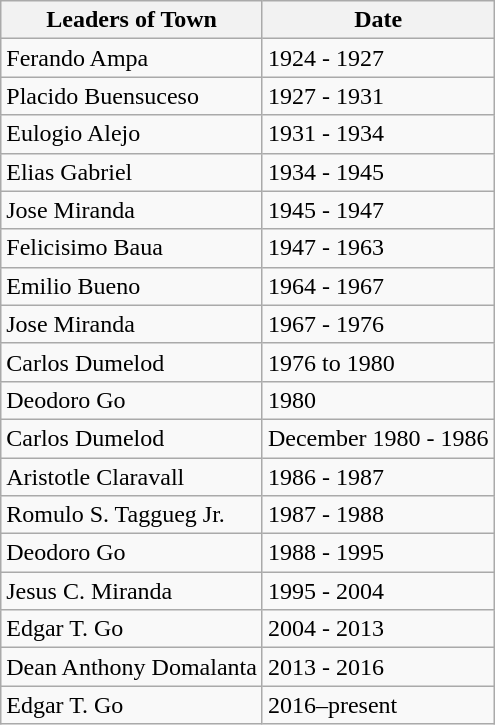<table class="wikitable">
<tr>
<th>Leaders of Town</th>
<th>Date</th>
</tr>
<tr>
<td>Ferando Ampa</td>
<td>1924 - 1927</td>
</tr>
<tr>
<td>Placido Buensuceso</td>
<td>1927 - 1931</td>
</tr>
<tr>
<td>Eulogio Alejo</td>
<td>1931 - 1934</td>
</tr>
<tr>
<td>Elias Gabriel</td>
<td>1934 - 1945</td>
</tr>
<tr>
<td>Jose Miranda</td>
<td>1945 - 1947</td>
</tr>
<tr>
<td>Felicisimo Baua</td>
<td>1947 - 1963</td>
</tr>
<tr>
<td>Emilio Bueno</td>
<td>1964 - 1967</td>
</tr>
<tr>
<td>Jose Miranda</td>
<td>1967 - 1976</td>
</tr>
<tr>
<td>Carlos Dumelod</td>
<td>1976 to 1980</td>
</tr>
<tr>
<td>Deodoro Go</td>
<td>1980</td>
</tr>
<tr>
<td>Carlos Dumelod</td>
<td>December 1980 - 1986</td>
</tr>
<tr>
<td>Aristotle Claravall</td>
<td>1986 - 1987</td>
</tr>
<tr>
<td>Romulo S. Taggueg Jr.</td>
<td>1987 - 1988</td>
</tr>
<tr>
<td>Deodoro Go</td>
<td>1988 - 1995</td>
</tr>
<tr>
<td>Jesus C. Miranda</td>
<td>1995 -  2004</td>
</tr>
<tr>
<td>Edgar T. Go</td>
<td>2004 - 2013</td>
</tr>
<tr>
<td>Dean Anthony Domalanta</td>
<td>2013 - 2016</td>
</tr>
<tr>
<td>Edgar T. Go</td>
<td>2016–present</td>
</tr>
</table>
